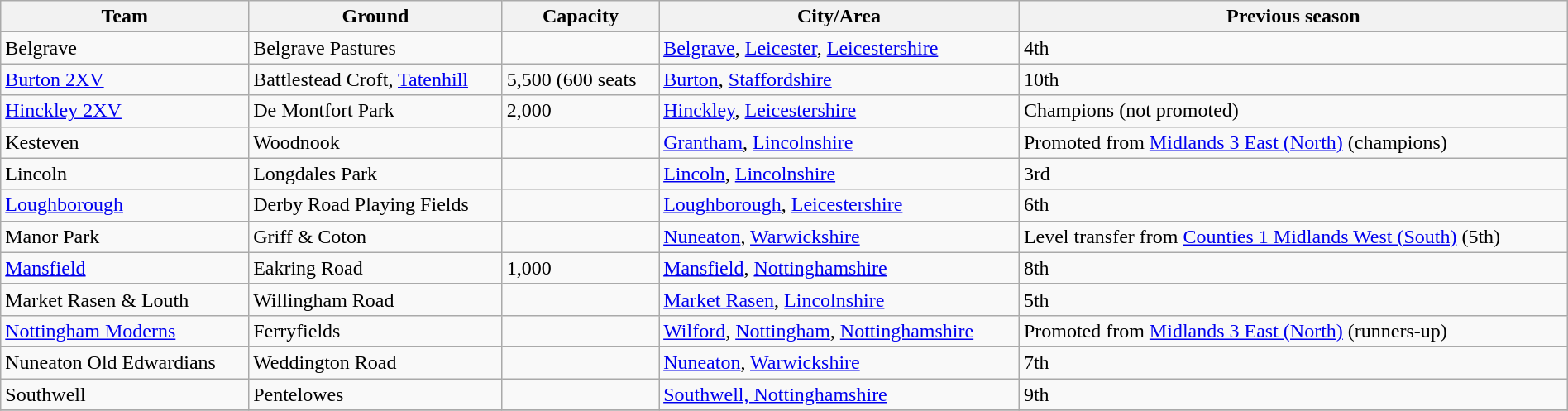<table class="wikitable sortable" width=100%>
<tr>
<th>Team</th>
<th>Ground</th>
<th>Capacity</th>
<th>City/Area</th>
<th>Previous season</th>
</tr>
<tr>
<td>Belgrave</td>
<td>Belgrave Pastures</td>
<td></td>
<td><a href='#'>Belgrave</a>, <a href='#'>Leicester</a>, <a href='#'>Leicestershire</a></td>
<td>4th</td>
</tr>
<tr>
<td><a href='#'>Burton 2XV</a></td>
<td>Battlestead Croft, <a href='#'>Tatenhill</a></td>
<td>5,500 (600 seats</td>
<td><a href='#'>Burton</a>, <a href='#'>Staffordshire</a></td>
<td>10th</td>
</tr>
<tr>
<td><a href='#'>Hinckley 2XV</a></td>
<td>De Montfort Park </td>
<td>2,000</td>
<td><a href='#'>Hinckley</a>, <a href='#'>Leicestershire</a></td>
<td>Champions (not promoted)</td>
</tr>
<tr>
<td>Kesteven</td>
<td>Woodnook</td>
<td></td>
<td><a href='#'>Grantham</a>, <a href='#'>Lincolnshire</a></td>
<td>Promoted from <a href='#'>Midlands 3 East (North)</a> (champions)</td>
</tr>
<tr>
<td>Lincoln</td>
<td>Longdales Park</td>
<td></td>
<td><a href='#'>Lincoln</a>, <a href='#'>Lincolnshire</a></td>
<td>3rd</td>
</tr>
<tr>
<td><a href='#'>Loughborough</a></td>
<td>Derby Road Playing Fields</td>
<td></td>
<td><a href='#'>Loughborough</a>, <a href='#'>Leicestershire</a></td>
<td>6th</td>
</tr>
<tr>
<td>Manor Park</td>
<td>Griff & Coton</td>
<td></td>
<td><a href='#'>Nuneaton</a>, <a href='#'>Warwickshire</a></td>
<td>Level transfer from <a href='#'>Counties 1 Midlands West (South)</a> (5th)</td>
</tr>
<tr>
<td><a href='#'>Mansfield</a></td>
<td>Eakring Road</td>
<td>1,000</td>
<td><a href='#'>Mansfield</a>, <a href='#'>Nottinghamshire</a></td>
<td>8th</td>
</tr>
<tr>
<td>Market Rasen & Louth</td>
<td>Willingham Road</td>
<td></td>
<td><a href='#'>Market Rasen</a>, <a href='#'>Lincolnshire</a></td>
<td>5th</td>
</tr>
<tr>
<td><a href='#'>Nottingham Moderns</a></td>
<td>Ferryfields</td>
<td></td>
<td><a href='#'>Wilford</a>, <a href='#'>Nottingham</a>, <a href='#'>Nottinghamshire</a></td>
<td>Promoted from <a href='#'>Midlands 3 East (North)</a> (runners-up)</td>
</tr>
<tr>
<td>Nuneaton Old Edwardians</td>
<td>Weddington Road</td>
<td></td>
<td><a href='#'>Nuneaton</a>, <a href='#'>Warwickshire</a></td>
<td>7th</td>
</tr>
<tr>
<td>Southwell</td>
<td>Pentelowes</td>
<td></td>
<td><a href='#'>Southwell, Nottinghamshire</a></td>
<td>9th</td>
</tr>
<tr>
</tr>
</table>
